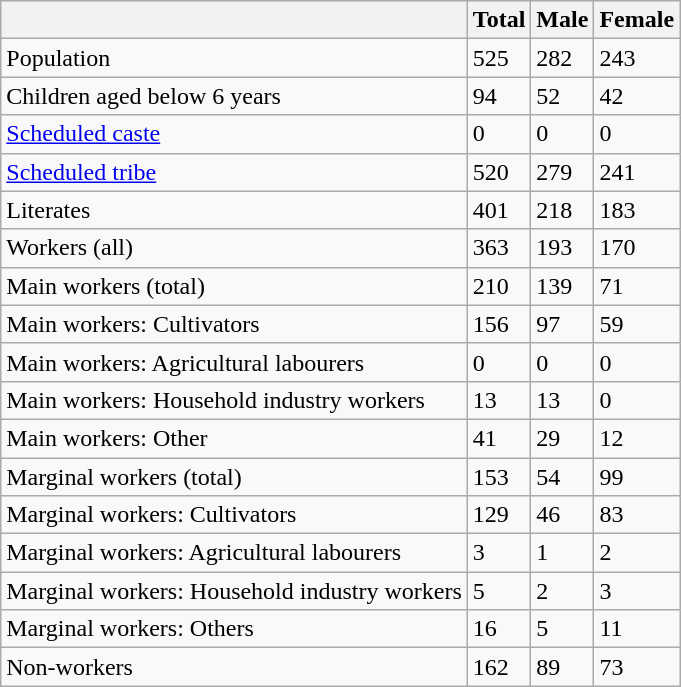<table class="wikitable sortable">
<tr>
<th></th>
<th>Total</th>
<th>Male</th>
<th>Female</th>
</tr>
<tr>
<td>Population</td>
<td>525</td>
<td>282</td>
<td>243</td>
</tr>
<tr>
<td>Children aged below 6 years</td>
<td>94</td>
<td>52</td>
<td>42</td>
</tr>
<tr>
<td><a href='#'>Scheduled caste</a></td>
<td>0</td>
<td>0</td>
<td>0</td>
</tr>
<tr>
<td><a href='#'>Scheduled tribe</a></td>
<td>520</td>
<td>279</td>
<td>241</td>
</tr>
<tr>
<td>Literates</td>
<td>401</td>
<td>218</td>
<td>183</td>
</tr>
<tr>
<td>Workers (all)</td>
<td>363</td>
<td>193</td>
<td>170</td>
</tr>
<tr>
<td>Main workers (total)</td>
<td>210</td>
<td>139</td>
<td>71</td>
</tr>
<tr>
<td>Main workers: Cultivators</td>
<td>156</td>
<td>97</td>
<td>59</td>
</tr>
<tr>
<td>Main workers: Agricultural labourers</td>
<td>0</td>
<td>0</td>
<td>0</td>
</tr>
<tr>
<td>Main workers: Household industry workers</td>
<td>13</td>
<td>13</td>
<td>0</td>
</tr>
<tr>
<td>Main workers: Other</td>
<td>41</td>
<td>29</td>
<td>12</td>
</tr>
<tr>
<td>Marginal workers (total)</td>
<td>153</td>
<td>54</td>
<td>99</td>
</tr>
<tr>
<td>Marginal workers: Cultivators</td>
<td>129</td>
<td>46</td>
<td>83</td>
</tr>
<tr>
<td>Marginal workers: Agricultural labourers</td>
<td>3</td>
<td>1</td>
<td>2</td>
</tr>
<tr>
<td>Marginal workers: Household industry workers</td>
<td>5</td>
<td>2</td>
<td>3</td>
</tr>
<tr>
<td>Marginal workers: Others</td>
<td>16</td>
<td>5</td>
<td>11</td>
</tr>
<tr>
<td>Non-workers</td>
<td>162</td>
<td>89</td>
<td>73</td>
</tr>
</table>
